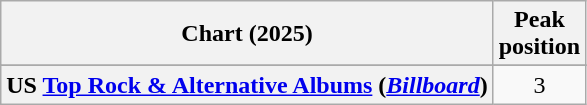<table class="wikitable sortable plainrowheaders" style="text-align:center">
<tr>
<th scope="col">Chart (2025)</th>
<th scope="col">Peak<br>position</th>
</tr>
<tr>
</tr>
<tr>
</tr>
<tr>
</tr>
<tr>
</tr>
<tr>
</tr>
<tr>
</tr>
<tr>
</tr>
<tr>
</tr>
<tr>
</tr>
<tr>
</tr>
<tr>
<th scope="row">US <a href='#'>Top Rock & Alternative Albums</a> (<em><a href='#'>Billboard</a></em>)</th>
<td>3</td>
</tr>
</table>
